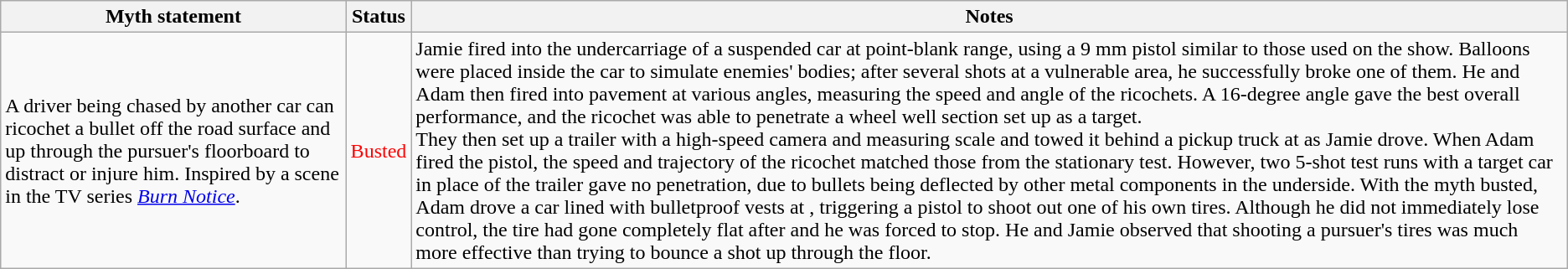<table class="wikitable plainrowheaders">
<tr>
<th>Myth statement</th>
<th>Status</th>
<th>Notes</th>
</tr>
<tr>
<td>A driver being chased by another car can ricochet a bullet off the road surface and up through the pursuer's floorboard to distract or injure him. Inspired by a scene in the TV series <em><a href='#'>Burn Notice</a></em>.</td>
<td style="color:red">Busted</td>
<td>Jamie fired into the undercarriage of a suspended car at point-blank range, using a 9 mm pistol similar to those used on the show. Balloons were placed inside the car to simulate enemies' bodies; after several shots at a vulnerable area, he successfully broke one of them. He and Adam then fired into pavement at various angles, measuring the speed and angle of the ricochets. A 16-degree angle gave the best overall performance, and the ricochet was able to penetrate a wheel well section set up as a target.<br>They then set up a trailer with a high-speed camera and measuring scale and towed it behind a pickup truck at  as Jamie drove. When Adam fired the pistol, the speed and trajectory of the ricochet matched those from the stationary test. However, two 5-shot test runs with a target car in place of the trailer gave no penetration, due to bullets being deflected by other metal components in the underside. With the myth busted, Adam drove a car lined with bulletproof vests at , triggering a pistol to shoot out one of his own tires. Although he did not immediately lose control, the tire had gone completely flat after  and he was forced to stop. He and Jamie observed that shooting a pursuer's tires was much more effective than trying to bounce a shot up through the floor.</td>
</tr>
</table>
